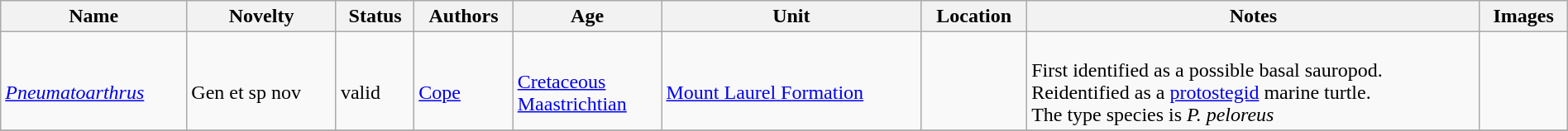<table class="wikitable sortable" align="center" width="100%">
<tr>
<th>Name</th>
<th>Novelty</th>
<th>Status</th>
<th>Authors</th>
<th>Age</th>
<th>Unit</th>
<th>Location</th>
<th>Notes</th>
<th>Images</th>
</tr>
<tr>
<td><br><em><a href='#'>Pneumatoarthrus</a></em></td>
<td><br>Gen et sp nov</td>
<td><br>valid</td>
<td><br><a href='#'>Cope</a></td>
<td><br><a href='#'>Cretaceous</a><br> <a href='#'>Maastrichtian</a></td>
<td><br><a href='#'>Mount Laurel Formation</a></td>
<td><br><br></td>
<td><br>First identified as a possible basal sauropod.<br>Reidentified as a <a href='#'>protostegid</a> marine turtle.<br>The type species is <em>P. peloreus</em></td>
<td><br></td>
</tr>
<tr>
</tr>
</table>
